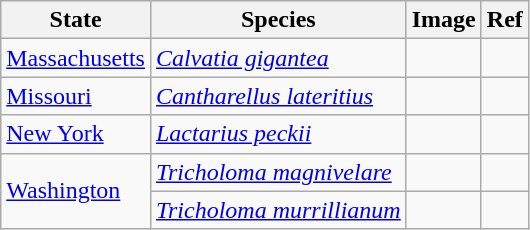<table class="wikitable sortable">
<tr>
<th>State</th>
<th>Species</th>
<th class="unsortable">Image</th>
<th class="unsortable">Ref</th>
</tr>
<tr>
<td><a href='#'>Massachusetts</a></td>
<td><em><a href='#'>Calvatia gigantea</a></em></td>
<td></td>
<td></td>
</tr>
<tr>
<td><a href='#'>Missouri</a></td>
<td><em><a href='#'>Cantharellus lateritius</a></em></td>
<td></td>
<td></td>
</tr>
<tr>
<td><a href='#'>New York</a></td>
<td><em><a href='#'>Lactarius peckii</a></em></td>
<td></td>
<td></td>
</tr>
<tr>
<td rowspan="2"><a href='#'>Washington</a></td>
<td><em><a href='#'>Tricholoma magnivelare</a></em></td>
<td></td>
<td></td>
</tr>
<tr>
<td><em><a href='#'>Tricholoma murrillianum</a></em></td>
<td></td>
<td></td>
</tr>
</table>
